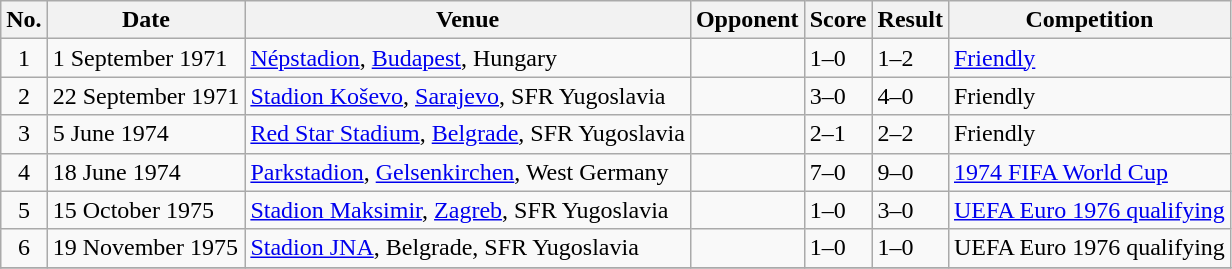<table class="wikitable sortable">
<tr>
<th scope="col">No.</th>
<th scope="col">Date</th>
<th scope="col">Venue</th>
<th scope="col">Opponent</th>
<th scope="col">Score</th>
<th scope="col">Result</th>
<th scope="col">Competition</th>
</tr>
<tr>
<td align="center">1</td>
<td>1 September 1971</td>
<td><a href='#'>Népstadion</a>, <a href='#'>Budapest</a>, Hungary</td>
<td></td>
<td>1–0</td>
<td>1–2</td>
<td><a href='#'>Friendly</a></td>
</tr>
<tr>
<td align="center">2</td>
<td>22 September 1971</td>
<td><a href='#'>Stadion Koševo</a>, <a href='#'>Sarajevo</a>, SFR Yugoslavia</td>
<td></td>
<td>3–0</td>
<td>4–0</td>
<td>Friendly</td>
</tr>
<tr>
<td align="center">3</td>
<td>5 June 1974</td>
<td><a href='#'>Red Star Stadium</a>, <a href='#'>Belgrade</a>, SFR Yugoslavia</td>
<td></td>
<td>2–1</td>
<td>2–2</td>
<td>Friendly</td>
</tr>
<tr>
<td align="center">4</td>
<td>18 June 1974</td>
<td><a href='#'>Parkstadion</a>, <a href='#'>Gelsenkirchen</a>, West Germany</td>
<td></td>
<td>7–0</td>
<td>9–0</td>
<td><a href='#'>1974 FIFA World Cup</a></td>
</tr>
<tr>
<td align="center">5</td>
<td>15 October 1975</td>
<td><a href='#'>Stadion Maksimir</a>, <a href='#'>Zagreb</a>, SFR Yugoslavia</td>
<td></td>
<td>1–0</td>
<td>3–0</td>
<td><a href='#'>UEFA Euro 1976 qualifying</a></td>
</tr>
<tr>
<td align="center">6</td>
<td>19 November 1975</td>
<td><a href='#'>Stadion JNA</a>, Belgrade, SFR Yugoslavia</td>
<td></td>
<td>1–0</td>
<td>1–0</td>
<td>UEFA Euro 1976 qualifying</td>
</tr>
<tr>
</tr>
</table>
